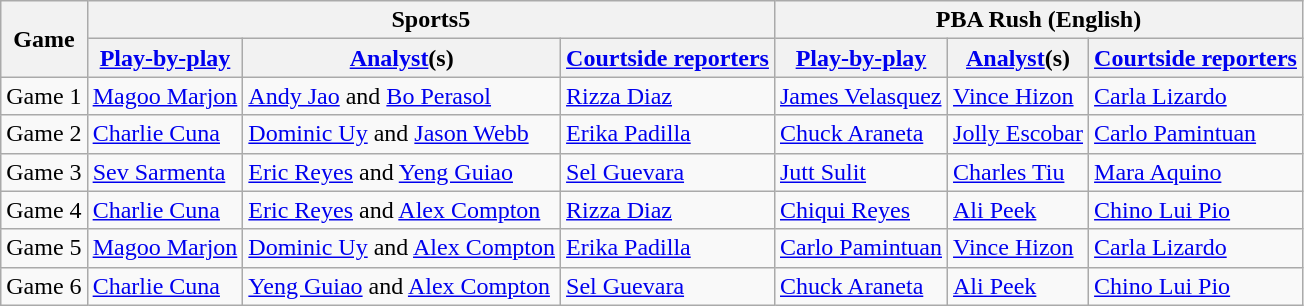<table class=wikitable>
<tr>
<th rowspan=2>Game</th>
<th colspan=3>Sports5</th>
<th colspan=3>PBA Rush (English)</th>
</tr>
<tr>
<th><a href='#'>Play-by-play</a></th>
<th><a href='#'>Analyst</a>(s)</th>
<th><a href='#'>Courtside reporters</a></th>
<th><a href='#'>Play-by-play</a></th>
<th><a href='#'>Analyst</a>(s)</th>
<th><a href='#'>Courtside reporters</a></th>
</tr>
<tr>
<td>Game 1</td>
<td><a href='#'>Magoo Marjon</a></td>
<td><a href='#'>Andy Jao</a> and <a href='#'>Bo Perasol</a></td>
<td><a href='#'>Rizza Diaz</a></td>
<td><a href='#'>James Velasquez</a></td>
<td><a href='#'>Vince Hizon</a></td>
<td><a href='#'>Carla Lizardo</a></td>
</tr>
<tr>
<td>Game 2</td>
<td><a href='#'>Charlie Cuna</a></td>
<td><a href='#'>Dominic Uy</a> and <a href='#'>Jason Webb</a></td>
<td><a href='#'>Erika Padilla</a></td>
<td><a href='#'>Chuck Araneta</a></td>
<td><a href='#'>Jolly Escobar</a></td>
<td><a href='#'>Carlo Pamintuan</a></td>
</tr>
<tr>
<td>Game 3</td>
<td><a href='#'>Sev Sarmenta</a></td>
<td><a href='#'>Eric Reyes</a> and <a href='#'>Yeng Guiao</a></td>
<td><a href='#'>Sel Guevara</a></td>
<td><a href='#'>Jutt Sulit</a></td>
<td><a href='#'>Charles Tiu</a></td>
<td><a href='#'>Mara Aquino</a></td>
</tr>
<tr>
<td>Game 4</td>
<td><a href='#'>Charlie Cuna</a></td>
<td><a href='#'>Eric Reyes</a> and <a href='#'>Alex Compton</a></td>
<td><a href='#'>Rizza Diaz</a></td>
<td><a href='#'>Chiqui Reyes</a></td>
<td><a href='#'>Ali Peek</a></td>
<td><a href='#'>Chino Lui Pio</a></td>
</tr>
<tr>
<td>Game 5</td>
<td><a href='#'>Magoo Marjon</a></td>
<td><a href='#'>Dominic Uy</a> and <a href='#'>Alex Compton</a></td>
<td><a href='#'>Erika Padilla</a></td>
<td><a href='#'>Carlo Pamintuan</a></td>
<td><a href='#'>Vince Hizon</a></td>
<td><a href='#'>Carla Lizardo</a></td>
</tr>
<tr>
<td>Game 6</td>
<td><a href='#'>Charlie Cuna</a></td>
<td><a href='#'>Yeng Guiao</a> and <a href='#'>Alex Compton</a></td>
<td><a href='#'>Sel Guevara</a></td>
<td><a href='#'>Chuck Araneta</a></td>
<td><a href='#'>Ali Peek</a></td>
<td><a href='#'>Chino Lui Pio</a></td>
</tr>
</table>
